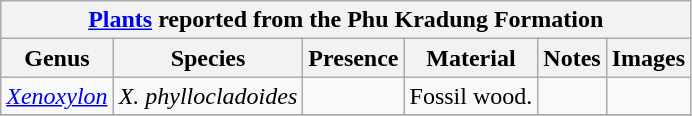<table class="wikitable" align="center">
<tr>
<th colspan="6" align="center"><strong><a href='#'>Plants</a> reported from the Phu Kradung Formation</strong></th>
</tr>
<tr>
<th>Genus</th>
<th>Species</th>
<th>Presence</th>
<th><strong>Material</strong></th>
<th>Notes</th>
<th>Images</th>
</tr>
<tr>
<td><em><a href='#'>Xenoxylon</a></em></td>
<td><em>X. phyllocladoides</em></td>
<td></td>
<td>Fossil wood.</td>
<td></td>
<td></td>
</tr>
<tr>
</tr>
</table>
